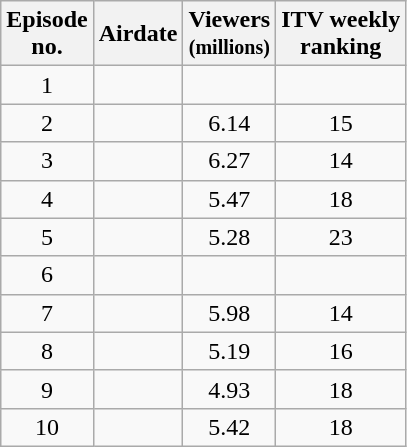<table class="wikitable" style="text-align:center;">
<tr>
<th>Episode<br>no.</th>
<th>Airdate</th>
<th>Viewers<br><small>(millions)</small></th>
<th>ITV weekly<br>ranking</th>
</tr>
<tr>
<td>1</td>
<td></td>
<td></td>
<td></td>
</tr>
<tr>
<td>2</td>
<td></td>
<td>6.14</td>
<td>15</td>
</tr>
<tr>
<td>3</td>
<td></td>
<td>6.27</td>
<td>14</td>
</tr>
<tr>
<td>4</td>
<td></td>
<td>5.47</td>
<td>18</td>
</tr>
<tr>
<td>5</td>
<td></td>
<td>5.28</td>
<td>23</td>
</tr>
<tr>
<td>6</td>
<td></td>
<td></td>
<td></td>
</tr>
<tr>
<td>7</td>
<td></td>
<td>5.98</td>
<td>14</td>
</tr>
<tr>
<td>8</td>
<td></td>
<td>5.19</td>
<td>16</td>
</tr>
<tr>
<td>9</td>
<td></td>
<td>4.93</td>
<td>18</td>
</tr>
<tr>
<td>10</td>
<td></td>
<td>5.42</td>
<td>18</td>
</tr>
</table>
